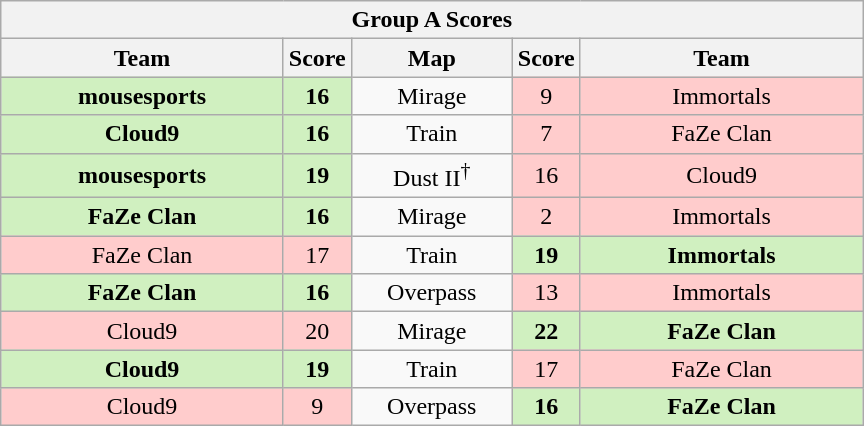<table class="wikitable" style="text-align: center;">
<tr>
<th colspan=5>Group A Scores</th>
</tr>
<tr>
<th width="181px">Team</th>
<th width="20px">Score</th>
<th width="100px">Map</th>
<th width="20px">Score</th>
<th width="181px">Team</th>
</tr>
<tr>
<td style="background: #D0F0C0;"><strong>mousesports</strong></td>
<td style="background: #D0F0C0;"><strong>16</strong></td>
<td>Mirage</td>
<td style="background: #FFCCCC;">9</td>
<td style="background: #FFCCCC;">Immortals</td>
</tr>
<tr>
<td style="background: #D0F0C0;"><strong>Cloud9</strong></td>
<td style="background: #D0F0C0;"><strong>16</strong></td>
<td>Train</td>
<td style="background: #FFCCCC;">7</td>
<td style="background: #FFCCCC;">FaZe Clan</td>
</tr>
<tr>
<td style="background: #D0F0C0;"><strong>mousesports</strong></td>
<td style="background: #D0F0C0;"><strong>19</strong></td>
<td>Dust II<sup>†</sup></td>
<td style="background: #FFCCCC;">16</td>
<td style="background: #FFCCCC;">Cloud9</td>
</tr>
<tr>
<td style="background: #D0F0C0;"><strong>FaZe Clan</strong></td>
<td style="background: #D0F0C0;"><strong>16</strong></td>
<td>Mirage</td>
<td style="background: #FFCCCC;">2</td>
<td style="background: #FFCCCC;">Immortals</td>
</tr>
<tr>
<td style="background: #FFCCCC;">FaZe Clan</td>
<td style="background: #FFCCCC;">17</td>
<td>Train</td>
<td style="background: #D0F0C0;"><strong>19</strong></td>
<td style="background: #D0F0C0;"><strong>Immortals</strong></td>
</tr>
<tr>
<td style="background: #D0F0C0;"><strong>FaZe Clan</strong></td>
<td style="background: #D0F0C0;"><strong>16</strong></td>
<td>Overpass</td>
<td style="background: #FFCCCC;">13</td>
<td style="background: #FFCCCC;">Immortals</td>
</tr>
<tr>
<td style="background: #FFCCCC;">Cloud9</td>
<td style="background: #FFCCCC;">20</td>
<td>Mirage</td>
<td style="background: #D0F0C0;"><strong>22</strong></td>
<td style="background: #D0F0C0;"><strong>FaZe Clan</strong></td>
</tr>
<tr>
<td style="background: #D0F0C0;"><strong>Cloud9</strong></td>
<td style="background: #D0F0C0;"><strong>19</strong></td>
<td>Train</td>
<td style="background: #FFCCCC;">17</td>
<td style="background: #FFCCCC;">FaZe Clan</td>
</tr>
<tr>
<td style="background: #FFCCCC;">Cloud9</td>
<td style="background: #FFCCCC;">9</td>
<td>Overpass</td>
<td style="background: #D0F0C0;"><strong>16</strong></td>
<td style="background: #D0F0C0;"><strong>FaZe Clan</strong></td>
</tr>
</table>
